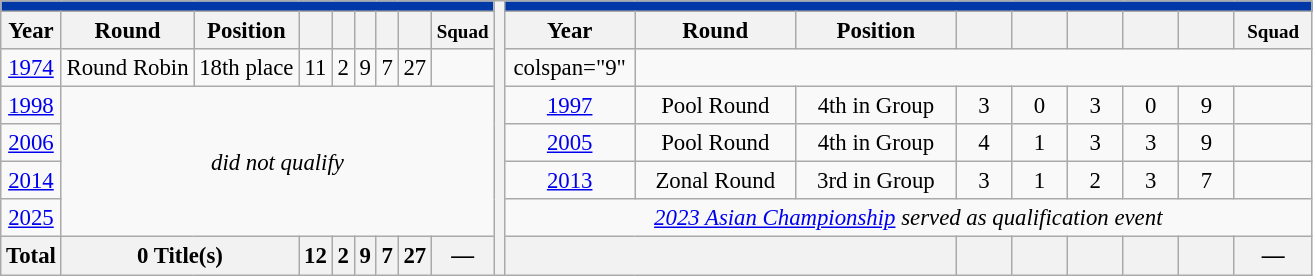<table class="wikitable" style="text-align: center; font-size:95%;">
<tr>
<th colspan=9 style="background:#0038A8; color:#FFFFFF;"><a href='#'></a></th>
<th rowspan=25></th>
<th colspan=9 style="background:#0038A8; color:#FFFFFF"><a href='#'></a></th>
</tr>
<tr>
<th>Year</th>
<th>Round</th>
<th>Position</th>
<th></th>
<th></th>
<th></th>
<th></th>
<th></th>
<th><small>Squad</small></th>
<th width="80">Year</th>
<th width="100">Round</th>
<th width="100">Position</th>
<th width="30"></th>
<th width="30"></th>
<th width="30"></th>
<th width="30"></th>
<th width="30"></th>
<th width="45"><small>Squad</small></th>
</tr>
<tr>
<td> <a href='#'>1974</a></td>
<td>Round Robin</td>
<td>18th place</td>
<td>11</td>
<td>2</td>
<td>9</td>
<td>7</td>
<td>27</td>
<td></td>
<td>colspan="9" </td>
</tr>
<tr>
<td> <a href='#'>1998</a></td>
<td colspan=8 rowspan=4><em>did not qualify</em></td>
<td> <a href='#'>1997</a></td>
<td>Pool Round</td>
<td>4th in Group</td>
<td>3</td>
<td>0</td>
<td>3</td>
<td>0</td>
<td>9</td>
<td></td>
</tr>
<tr>
<td> <a href='#'>2006</a></td>
<td> <a href='#'>2005</a></td>
<td>Pool Round</td>
<td>4th in Group</td>
<td>4</td>
<td>1</td>
<td>3</td>
<td>3</td>
<td>9</td>
<td></td>
</tr>
<tr>
<td> <a href='#'>2014</a></td>
<td> <a href='#'>2013</a></td>
<td>Zonal Round</td>
<td>3rd in Group</td>
<td>3</td>
<td>1</td>
<td>2</td>
<td>3</td>
<td>7</td>
<td></td>
</tr>
<tr>
<td> <a href='#'>2025</a></td>
<td colspan="9"><em><a href='#'>2023 Asian Championship</a> served as qualification event</em></td>
</tr>
<tr>
<th>Total</th>
<th colspan="2">0 Title(s)</th>
<th>12</th>
<th>2</th>
<th>9</th>
<th>7</th>
<th>27</th>
<th>—</th>
<th colspan="3"></th>
<th></th>
<th></th>
<th></th>
<th></th>
<th></th>
<th>—</th>
</tr>
</table>
